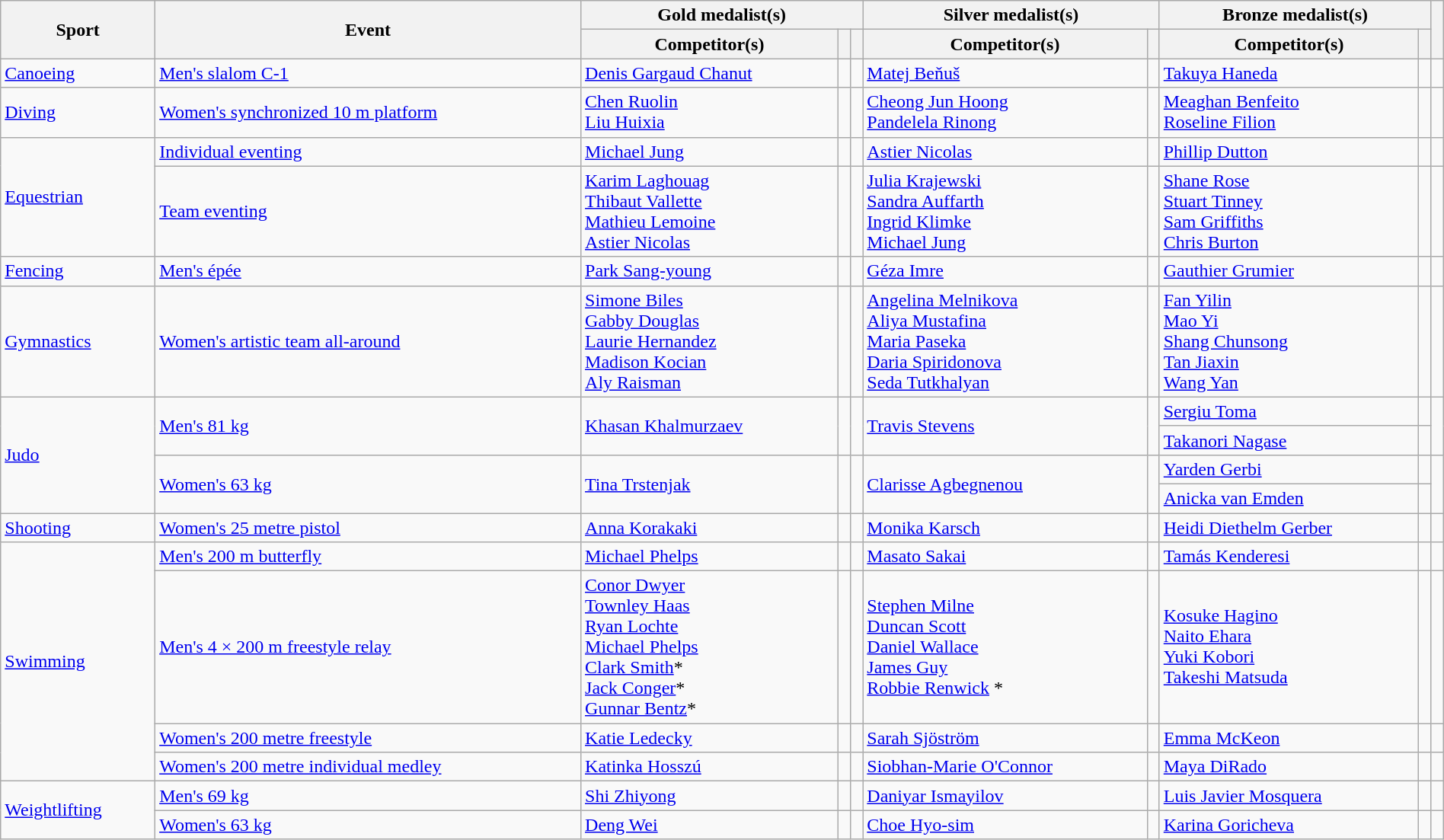<table class="wikitable" style="width:100%;">
<tr>
<th rowspan="2">Sport</th>
<th rowspan="2">Event</th>
<th colspan="3">Gold medalist(s)</th>
<th colspan="2">Silver medalist(s)</th>
<th colspan="2">Bronze medalist(s)</th>
<th rowspan="2"></th>
</tr>
<tr>
<th>Competitor(s)</th>
<th></th>
<th></th>
<th>Competitor(s)</th>
<th></th>
<th>Competitor(s)</th>
<th></th>
</tr>
<tr>
<td><a href='#'>Canoeing</a></td>
<td><a href='#'>Men's slalom C-1</a></td>
<td><a href='#'>Denis Gargaud Chanut</a></td>
<td></td>
<td></td>
<td><a href='#'>Matej Beňuš</a></td>
<td></td>
<td><a href='#'>Takuya Haneda</a></td>
<td></td>
<td></td>
</tr>
<tr>
<td><a href='#'>Diving</a></td>
<td><a href='#'>Women's synchronized 10 m platform</a></td>
<td><a href='#'>Chen Ruolin</a><br><a href='#'>Liu Huixia</a></td>
<td></td>
<td></td>
<td valign=top><a href='#'>Cheong Jun Hoong</a><br><a href='#'>Pandelela Rinong</a></td>
<td></td>
<td valign=top><a href='#'>Meaghan Benfeito</a><br><a href='#'>Roseline Filion</a></td>
<td></td>
<td></td>
</tr>
<tr>
<td rowspan="2"><a href='#'>Equestrian</a></td>
<td><a href='#'>Individual eventing</a></td>
<td><a href='#'>Michael Jung</a></td>
<td></td>
<td></td>
<td><a href='#'>Astier Nicolas</a></td>
<td></td>
<td><a href='#'>Phillip Dutton</a></td>
<td></td>
<td></td>
</tr>
<tr>
<td><a href='#'>Team eventing</a></td>
<td valign=top><a href='#'>Karim Laghouag</a><br><a href='#'>Thibaut Vallette</a><br><a href='#'>Mathieu Lemoine</a><br><a href='#'>Astier Nicolas</a></td>
<td></td>
<td></td>
<td><a href='#'>Julia Krajewski</a><br><a href='#'>Sandra Auffarth</a><br><a href='#'>Ingrid Klimke</a><br><a href='#'>Michael Jung</a></td>
<td></td>
<td><a href='#'>Shane Rose</a><br><a href='#'>Stuart Tinney</a><br><a href='#'>Sam Griffiths</a><br><a href='#'>Chris Burton</a></td>
<td></td>
<td></td>
</tr>
<tr>
<td><a href='#'>Fencing</a></td>
<td><a href='#'>Men's épée</a></td>
<td><a href='#'>Park Sang-young</a></td>
<td></td>
<td></td>
<td><a href='#'>Géza Imre</a></td>
<td></td>
<td><a href='#'>Gauthier Grumier</a></td>
<td></td>
<td></td>
</tr>
<tr>
<td><a href='#'>Gymnastics</a></td>
<td><a href='#'>Women's artistic team all-around</a></td>
<td><a href='#'>Simone Biles</a><br><a href='#'>Gabby Douglas</a><br><a href='#'>Laurie Hernandez</a><br><a href='#'>Madison Kocian</a><br><a href='#'>Aly Raisman</a></td>
<td></td>
<td></td>
<td><a href='#'>Angelina Melnikova</a><br><a href='#'>Aliya Mustafina</a><br><a href='#'>Maria Paseka</a><br><a href='#'>Daria Spiridonova</a><br><a href='#'>Seda Tutkhalyan</a></td>
<td></td>
<td><a href='#'>Fan Yilin</a><br><a href='#'>Mao Yi</a><br><a href='#'>Shang Chunsong</a><br><a href='#'>Tan Jiaxin</a><br><a href='#'>Wang Yan</a></td>
<td></td>
<td></td>
</tr>
<tr>
<td rowspan="4"><a href='#'>Judo</a></td>
<td rowspan="2"><a href='#'>Men's 81 kg</a></td>
<td rowspan="2"><a href='#'>Khasan Khalmurzaev</a></td>
<td rowspan="2"></td>
<td rowspan="2"></td>
<td rowspan="2"><a href='#'>Travis Stevens</a></td>
<td rowspan="2"></td>
<td><a href='#'>Sergiu Toma</a></td>
<td></td>
<td rowspan="2"></td>
</tr>
<tr>
<td><a href='#'>Takanori Nagase</a></td>
<td></td>
</tr>
<tr>
<td rowspan="2"><a href='#'>Women's 63 kg</a></td>
<td rowspan="2"><a href='#'>Tina Trstenjak</a></td>
<td rowspan="2"></td>
<td rowspan="2"></td>
<td rowspan="2"><a href='#'>Clarisse Agbegnenou</a></td>
<td rowspan="2"></td>
<td><a href='#'>Yarden Gerbi</a></td>
<td></td>
<td rowspan="2"></td>
</tr>
<tr>
<td><a href='#'>Anicka van Emden</a></td>
<td></td>
</tr>
<tr>
<td><a href='#'>Shooting</a></td>
<td><a href='#'>Women's 25 metre pistol</a></td>
<td><a href='#'>Anna Korakaki</a></td>
<td></td>
<td></td>
<td><a href='#'>Monika Karsch</a></td>
<td></td>
<td><a href='#'>Heidi Diethelm Gerber</a></td>
<td></td>
<td></td>
</tr>
<tr>
<td rowspan="4"><a href='#'>Swimming</a></td>
<td><a href='#'>Men's 200 m butterfly</a></td>
<td><a href='#'>Michael Phelps</a></td>
<td></td>
<td></td>
<td><a href='#'>Masato Sakai</a></td>
<td></td>
<td><a href='#'>Tamás Kenderesi</a></td>
<td></td>
<td></td>
</tr>
<tr>
<td><a href='#'>Men's 4 × 200 m freestyle relay</a></td>
<td><a href='#'>Conor Dwyer</a><br><a href='#'>Townley Haas</a><br><a href='#'>Ryan Lochte</a><br><a href='#'>Michael Phelps</a><br><a href='#'>Clark Smith</a>*<br><a href='#'>Jack Conger</a>*<br><a href='#'>Gunnar Bentz</a>*</td>
<td></td>
<td></td>
<td><a href='#'>Stephen Milne</a><br><a href='#'>Duncan Scott</a><br><a href='#'>Daniel Wallace</a><br><a href='#'>James Guy</a><br><a href='#'>Robbie Renwick</a> *</td>
<td></td>
<td><a href='#'>Kosuke Hagino</a><br><a href='#'>Naito Ehara</a><br><a href='#'>Yuki Kobori</a><br><a href='#'>Takeshi Matsuda</a></td>
<td></td>
<td></td>
</tr>
<tr>
<td><a href='#'>Women's 200 metre freestyle</a></td>
<td><a href='#'>Katie Ledecky</a></td>
<td></td>
<td></td>
<td><a href='#'>Sarah Sjöström</a></td>
<td></td>
<td><a href='#'>Emma McKeon</a></td>
<td></td>
<td></td>
</tr>
<tr>
<td><a href='#'>Women's 200 metre individual medley</a></td>
<td><a href='#'>Katinka Hosszú</a></td>
<td></td>
<td></td>
<td><a href='#'>Siobhan-Marie O'Connor</a></td>
<td></td>
<td><a href='#'>Maya DiRado</a></td>
<td></td>
<td></td>
</tr>
<tr>
<td rowspan="2"><a href='#'>Weightlifting</a></td>
<td><a href='#'>Men's 69 kg</a></td>
<td><a href='#'>Shi Zhiyong</a></td>
<td></td>
<td></td>
<td><a href='#'>Daniyar Ismayilov</a></td>
<td></td>
<td><a href='#'>Luis Javier Mosquera</a></td>
<td></td>
<td></td>
</tr>
<tr>
<td><a href='#'>Women's 63 kg</a></td>
<td><a href='#'>Deng Wei</a></td>
<td></td>
<td></td>
<td><a href='#'>Choe Hyo-sim</a></td>
<td></td>
<td><a href='#'>Karina Goricheva</a></td>
<td></td>
<td></td>
</tr>
</table>
